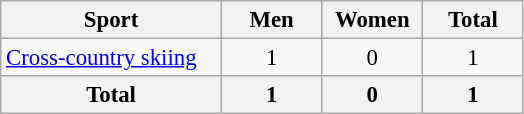<table class="wikitable" style="text-align:center; font-size: 95%">
<tr>
<th width=140>Sport</th>
<th width=60>Men</th>
<th width=60>Women</th>
<th width=60>Total</th>
</tr>
<tr>
<td align=left><a href='#'>Cross-country skiing</a></td>
<td>1</td>
<td>0</td>
<td>1</td>
</tr>
<tr>
<th>Total</th>
<th>1</th>
<th>0</th>
<th>1</th>
</tr>
</table>
